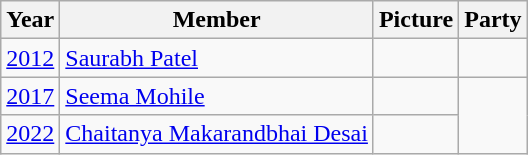<table class="wikitable sortable">
<tr>
<th>Year</th>
<th>Member</th>
<th>Picture</th>
<th colspan="2">Party</th>
</tr>
<tr>
<td><a href='#'>2012</a></td>
<td><a href='#'>Saurabh Patel</a></td>
<td></td>
<td></td>
</tr>
<tr>
<td><a href='#'>2017</a></td>
<td><a href='#'>Seema Mohile</a></td>
<td></td>
</tr>
<tr>
<td><a href='#'>2022</a></td>
<td><a href='#'>Chaitanya Makarandbhai Desai</a></td>
<td></td>
</tr>
</table>
